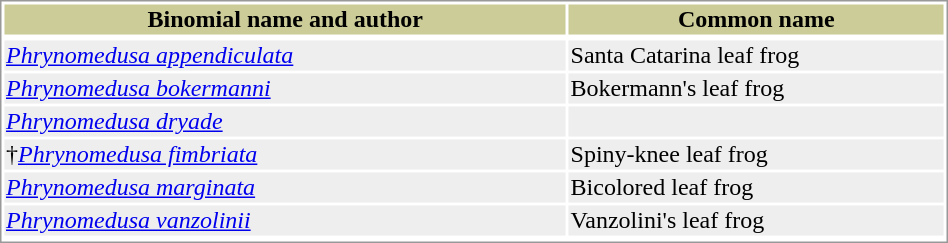<table style="text-align:left; border:1px solid #999999; width: 50%">
<tr style="background:#CCCC99; text-align: center; ">
<th style="width: 60%; ">Binomial name and author</th>
<th style="width: 40%; ">Common name</th>
</tr>
<tr>
</tr>
<tr style="background:#EEEEEE;">
<td><em><a href='#'>Phrynomedusa appendiculata</a></em> </td>
<td>Santa Catarina leaf frog</td>
</tr>
<tr style="background:#EEEEEE;">
<td><em><a href='#'>Phrynomedusa bokermanni</a></em> </td>
<td>Bokermann's leaf frog</td>
</tr>
<tr style="background:#EEEEEE;">
<td><em><a href='#'>Phrynomedusa dryade</a></em> </td>
<td></td>
</tr>
<tr style="background:#EEEEEE;">
<td>†<em><a href='#'>Phrynomedusa fimbriata</a></em> </td>
<td>Spiny-knee leaf frog</td>
</tr>
<tr style="background:#EEEEEE;">
<td><em><a href='#'>Phrynomedusa marginata</a></em> </td>
<td>Bicolored leaf frog</td>
</tr>
<tr style="background:#EEEEEE;">
<td><em><a href='#'>Phrynomedusa vanzolinii</a></em> </td>
<td>Vanzolini's leaf frog</td>
</tr>
<tr>
</tr>
</table>
